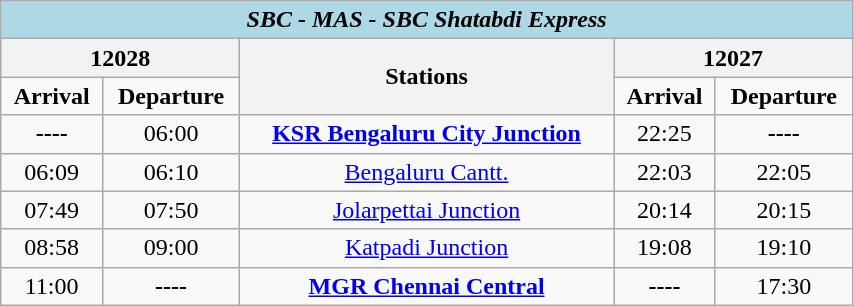<table class="wikitable" width="45%" style="text-align: center;">
<tr>
<th colspan="5" align="center" style="background:#ADD8E6;"><span><em>SBC - MAS - SBC Shatabdi Express</em></span></th>
</tr>
<tr>
<th colspan="2">12028</th>
<th rowspan="2">Stations</th>
<th colspan="2">12027</th>
</tr>
<tr>
<td><strong>Arrival</strong></td>
<td><strong>Departure</strong></td>
<td><strong>Arrival</strong></td>
<td><strong>Departure</strong></td>
</tr>
<tr>
<td><strong>----</strong></td>
<td>06:00</td>
<td><strong><a href='#'>KSR Bengaluru City Junction</a></strong></td>
<td>22:25</td>
<td><strong>----</strong></td>
</tr>
<tr>
<td>06:09</td>
<td>06:10</td>
<td><a href='#'>Bengaluru Cantt.</a></td>
<td>22:03</td>
<td>22:05</td>
</tr>
<tr>
<td>07:49</td>
<td>07:50</td>
<td><a href='#'>Jolarpettai Junction</a></td>
<td>20:14</td>
<td>20:15</td>
</tr>
<tr>
<td>08:58</td>
<td>09:00</td>
<td><a href='#'>Katpadi Junction</a></td>
<td>19:08</td>
<td>19:10</td>
</tr>
<tr>
<td>11:00</td>
<td><strong>----</strong></td>
<td><strong><a href='#'>MGR Chennai Central</a></strong></td>
<td><strong>----</strong></td>
<td>17:30</td>
</tr>
</table>
